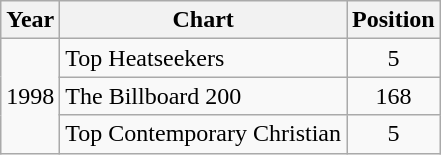<table class="wikitable">
<tr>
<th>Year</th>
<th>Chart</th>
<th>Position</th>
</tr>
<tr>
<td rowspan="3">1998</td>
<td>Top Heatseekers</td>
<td align="center">5</td>
</tr>
<tr>
<td>The Billboard 200</td>
<td align="center">168</td>
</tr>
<tr>
<td>Top Contemporary Christian</td>
<td align="center">5</td>
</tr>
</table>
